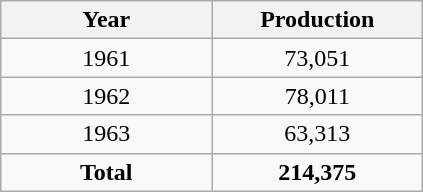<table class="wikitable">
<tr style="text-align:center;">
<th style="width:100pt; "><strong>Year</strong></th>
<th style="width:100pt; text-align:center;"><strong>Production</strong></th>
</tr>
<tr style="text-align:center;">
<td>1961</td>
<td style="text-align:center;">73,051</td>
</tr>
<tr style="text-align:center;">
<td>1962</td>
<td style="text-align:center;">78,011</td>
</tr>
<tr style="text-align:center;">
<td>1963</td>
<td style="text-align:center;">63,313</td>
</tr>
<tr style="text-align:center;">
<td><strong>Total</strong></td>
<td style="text-align:center;"><strong>214,375</strong></td>
</tr>
</table>
